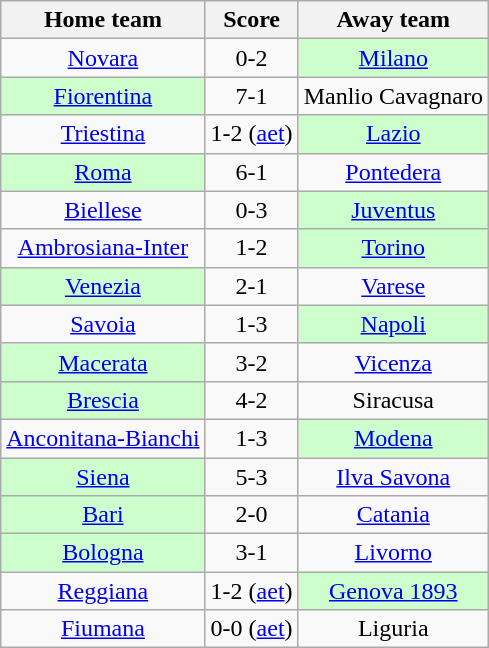<table class="wikitable" style="text-align: center">
<tr>
<th>Home team</th>
<th>Score</th>
<th>Away team</th>
</tr>
<tr>
<td><a href='#'>Novara</a></td>
<td>0-2</td>
<td bgcolor="ccffcc"><a href='#'>Milano</a></td>
</tr>
<tr>
<td bgcolor="ccffcc"><a href='#'>Fiorentina</a></td>
<td>7-1</td>
<td>Manlio Cavagnaro</td>
</tr>
<tr>
<td><a href='#'>Triestina</a></td>
<td>1-2 (<a href='#'>aet</a>)</td>
<td bgcolor="ccffcc"><a href='#'>Lazio</a></td>
</tr>
<tr>
<td bgcolor="ccffcc"><a href='#'>Roma</a></td>
<td>6-1</td>
<td><a href='#'>Pontedera</a></td>
</tr>
<tr>
<td><a href='#'>Biellese</a></td>
<td>0-3</td>
<td bgcolor="ccffcc"><a href='#'>Juventus</a></td>
</tr>
<tr>
<td><a href='#'>Ambrosiana-Inter</a></td>
<td>1-2</td>
<td bgcolor="ccffcc"><a href='#'>Torino</a></td>
</tr>
<tr>
<td bgcolor="ccffcc"><a href='#'>Venezia</a></td>
<td>2-1</td>
<td><a href='#'>Varese</a></td>
</tr>
<tr>
<td><a href='#'>Savoia</a></td>
<td>1-3</td>
<td bgcolor="ccffcc"><a href='#'>Napoli</a></td>
</tr>
<tr>
<td bgcolor="ccffcc"><a href='#'>Macerata</a></td>
<td>3-2</td>
<td><a href='#'>Vicenza</a></td>
</tr>
<tr>
<td bgcolor="ccffcc"><a href='#'>Brescia</a></td>
<td>4-2</td>
<td>Siracusa</td>
</tr>
<tr>
<td><a href='#'>Anconitana-Bianchi</a></td>
<td>1-3</td>
<td bgcolor="ccffcc"><a href='#'>Modena</a></td>
</tr>
<tr>
<td bgcolor="ccffcc"><a href='#'>Siena</a></td>
<td>5-3</td>
<td><a href='#'>Ilva Savona</a></td>
</tr>
<tr>
<td bgcolor="ccffcc"><a href='#'>Bari</a></td>
<td>2-0</td>
<td><a href='#'>Catania</a></td>
</tr>
<tr>
<td bgcolor="ccffcc"><a href='#'>Bologna</a></td>
<td>3-1</td>
<td><a href='#'>Livorno</a></td>
</tr>
<tr>
<td><a href='#'>Reggiana</a></td>
<td>1-2 (<a href='#'>aet</a>)</td>
<td bgcolor="ccffcc"><a href='#'>Genova 1893</a></td>
</tr>
<tr>
<td><a href='#'>Fiumana</a></td>
<td>0-0 (<a href='#'>aet</a>)</td>
<td>Liguria</td>
</tr>
</table>
